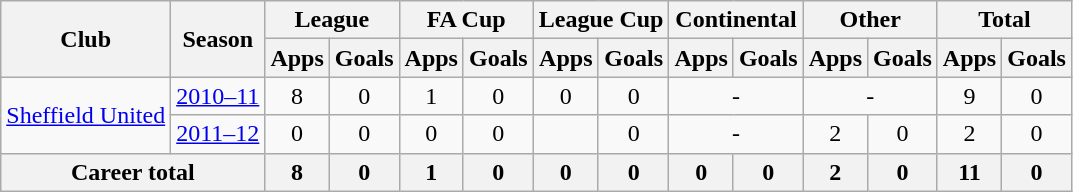<table class="wikitable" style="text-align: center;">
<tr>
<th rowspan=2>Club</th>
<th rowspan=2>Season</th>
<th colspan=2>League</th>
<th colspan=2>FA Cup</th>
<th colspan=2>League Cup</th>
<th colspan=2>Continental</th>
<th colspan=2>Other</th>
<th colspan=2>Total</th>
</tr>
<tr>
<th>Apps</th>
<th>Goals</th>
<th>Apps</th>
<th>Goals</th>
<th>Apps</th>
<th>Goals</th>
<th>Apps</th>
<th>Goals</th>
<th>Apps</th>
<th>Goals</th>
<th>Apps</th>
<th>Goals</th>
</tr>
<tr>
<td rowspan=2><a href='#'>Sheffield United</a></td>
<td><a href='#'>2010–11</a></td>
<td>8</td>
<td>0</td>
<td>1</td>
<td>0</td>
<td>0</td>
<td>0</td>
<td colspan=2>-</td>
<td colspan=2>-</td>
<td>9</td>
<td>0</td>
</tr>
<tr>
<td><a href='#'>2011–12</a></td>
<td>0</td>
<td>0</td>
<td>0</td>
<td>0</td>
<td></td>
<td>0</td>
<td colspan=2>-</td>
<td>2</td>
<td>0</td>
<td>2</td>
<td>0</td>
</tr>
<tr>
<th colspan=2>Career total</th>
<th>8</th>
<th>0</th>
<th>1</th>
<th>0</th>
<th>0</th>
<th>0</th>
<th>0</th>
<th>0</th>
<th>2</th>
<th>0</th>
<th>11</th>
<th>0</th>
</tr>
</table>
